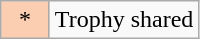<table class="wikitable">
<tr>
<td align=center width="25px" style="background-color:#FBCEB1">*</td>
<td>Trophy shared</td>
</tr>
</table>
